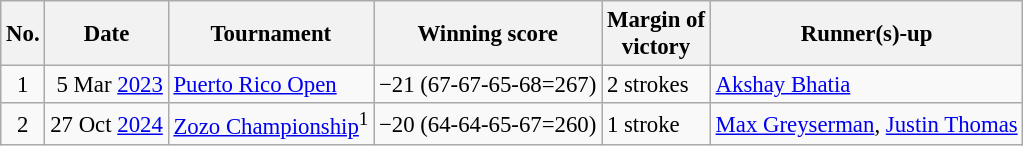<table class="wikitable" style="font-size:95%;">
<tr>
<th>No.</th>
<th>Date</th>
<th>Tournament</th>
<th>Winning score</th>
<th>Margin of<br>victory</th>
<th>Runner(s)-up</th>
</tr>
<tr>
<td align=center>1</td>
<td align=right>5 Mar <a href='#'>2023</a></td>
<td><a href='#'>Puerto Rico Open</a></td>
<td>−21 (67-67-65-68=267)</td>
<td>2 strokes</td>
<td> <a href='#'>Akshay Bhatia</a></td>
</tr>
<tr>
<td align=center>2</td>
<td align=right>27 Oct <a href='#'>2024</a></td>
<td><a href='#'>Zozo Championship</a><sup>1</sup></td>
<td>−20 (64-64-65-67=260)</td>
<td>1 stroke</td>
<td> <a href='#'>Max Greyserman</a>,  <a href='#'>Justin Thomas</a></td>
</tr>
</table>
